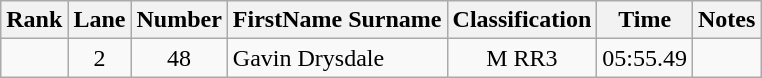<table class="wikitable sortable" style="text-align:center">
<tr>
<th>Rank</th>
<th>Lane</th>
<th>Number</th>
<th>FirstName Surname</th>
<th>Classification</th>
<th>Time</th>
<th>Notes</th>
</tr>
<tr>
<td></td>
<td>2</td>
<td>48</td>
<td style="text-align:left"> Gavin Drysdale</td>
<td>M RR3</td>
<td>05:55.49</td>
<td></td>
</tr>
</table>
